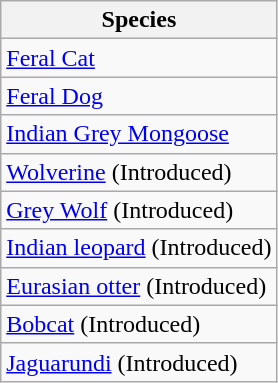<table class="wikitable">
<tr>
<th>Species</th>
</tr>
<tr>
<td><a href='#'>Feral Cat</a></td>
</tr>
<tr>
<td><a href='#'>Feral Dog</a></td>
</tr>
<tr>
<td><a href='#'>Indian Grey Mongoose</a></td>
</tr>
<tr>
<td><a href='#'>Wolverine</a> (Introduced)</td>
</tr>
<tr>
<td><a href='#'>Grey Wolf</a> (Introduced)</td>
</tr>
<tr>
<td><a href='#'>Indian leopard</a> (Introduced)</td>
</tr>
<tr>
<td><a href='#'>Eurasian otter</a> (Introduced)</td>
</tr>
<tr>
<td><a href='#'>Bobcat</a> (Introduced)</td>
</tr>
<tr>
<td><a href='#'>Jaguarundi</a> (Introduced)</td>
</tr>
</table>
